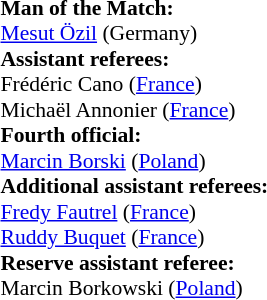<table style="width:100%; font-size:90%;">
<tr>
<td><br><strong>Man of the Match:</strong>
<br><a href='#'>Mesut Özil</a> (Germany)<br><strong>Assistant referees:</strong>
<br>Frédéric Cano (<a href='#'>France</a>)
<br>Michaël Annonier (<a href='#'>France</a>)
<br><strong>Fourth official:</strong>
<br><a href='#'>Marcin Borski</a> (<a href='#'>Poland</a>)
<br><strong>Additional assistant referees:</strong>
<br><a href='#'>Fredy Fautrel</a> (<a href='#'>France</a>)
<br><a href='#'>Ruddy Buquet</a> (<a href='#'>France</a>)
<br><strong>Reserve assistant referee:</strong>
<br>Marcin Borkowski (<a href='#'>Poland</a>)</td>
</tr>
</table>
